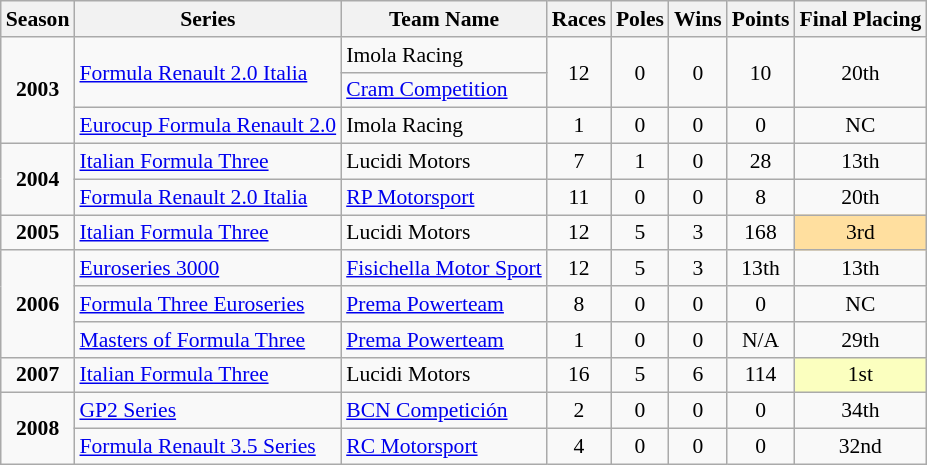<table class="wikitable" style="font-size: 90%;">
<tr>
<th>Season</th>
<th>Series</th>
<th>Team Name</th>
<th>Races</th>
<th>Poles</th>
<th>Wins</th>
<th>Points</th>
<th>Final Placing</th>
</tr>
<tr>
<td align="center" rowspan=3><strong>2003</strong></td>
<td rowspan=2><a href='#'>Formula Renault 2.0 Italia</a></td>
<td>Imola Racing</td>
<td align="center" rowspan=2>12</td>
<td align="center" rowspan=2>0</td>
<td align="center" rowspan=2>0</td>
<td align="center" rowspan=2>10</td>
<td align="center" rowspan=2>20th</td>
</tr>
<tr>
<td><a href='#'>Cram Competition</a></td>
</tr>
<tr>
<td><a href='#'>Eurocup Formula Renault 2.0</a></td>
<td>Imola Racing</td>
<td align="center">1</td>
<td align="center">0</td>
<td align="center">0</td>
<td align="center">0</td>
<td align="center">NC</td>
</tr>
<tr>
<td align="center" rowspan=2><strong>2004</strong></td>
<td><a href='#'>Italian Formula Three</a></td>
<td>Lucidi Motors</td>
<td align="center">7</td>
<td align="center">1</td>
<td align="center">0</td>
<td align="center">28</td>
<td align="center">13th</td>
</tr>
<tr>
<td><a href='#'>Formula Renault 2.0 Italia</a></td>
<td><a href='#'>RP Motorsport</a></td>
<td align="center">11</td>
<td align="center">0</td>
<td align="center">0</td>
<td align="center">8</td>
<td align="center">20th</td>
</tr>
<tr>
<td align="center"><strong>2005</strong></td>
<td><a href='#'>Italian Formula Three</a></td>
<td>Lucidi Motors</td>
<td align="center">12</td>
<td align="center">5</td>
<td align="center">3</td>
<td align="center">168</td>
<td align="center" style="background:#FFDF9F;">3rd</td>
</tr>
<tr>
<td align="center" rowspan=3><strong>2006</strong></td>
<td><a href='#'>Euroseries 3000</a></td>
<td><a href='#'>Fisichella Motor Sport</a></td>
<td align="center">12</td>
<td align="center">5</td>
<td align="center">3</td>
<td align="center">13th</td>
<td align="center">13th</td>
</tr>
<tr>
<td><a href='#'>Formula Three Euroseries</a></td>
<td><a href='#'>Prema Powerteam</a></td>
<td align="center">8</td>
<td align="center">0</td>
<td align="center">0</td>
<td align="center">0</td>
<td align="center">NC</td>
</tr>
<tr>
<td><a href='#'>Masters of Formula Three</a></td>
<td><a href='#'>Prema Powerteam</a></td>
<td align="center">1</td>
<td align="center">0</td>
<td align="center">0</td>
<td align="center">N/A</td>
<td align="center">29th</td>
</tr>
<tr>
<td align="center"><strong>2007</strong></td>
<td><a href='#'>Italian Formula Three</a></td>
<td>Lucidi Motors</td>
<td align="center">16</td>
<td align="center">5</td>
<td align="center">6</td>
<td align="center">114</td>
<td align="center" style="background:#FBFFBF;">1st</td>
</tr>
<tr>
<td align="center" rowspan=2><strong>2008</strong></td>
<td><a href='#'>GP2 Series</a></td>
<td><a href='#'>BCN Competición</a></td>
<td align="center">2</td>
<td align="center">0</td>
<td align="center">0</td>
<td align="center">0</td>
<td align="center">34th</td>
</tr>
<tr>
<td><a href='#'>Formula Renault 3.5 Series</a></td>
<td><a href='#'>RC Motorsport</a></td>
<td align="center">4</td>
<td align="center">0</td>
<td align="center">0</td>
<td align="center">0</td>
<td align="center">32nd</td>
</tr>
</table>
